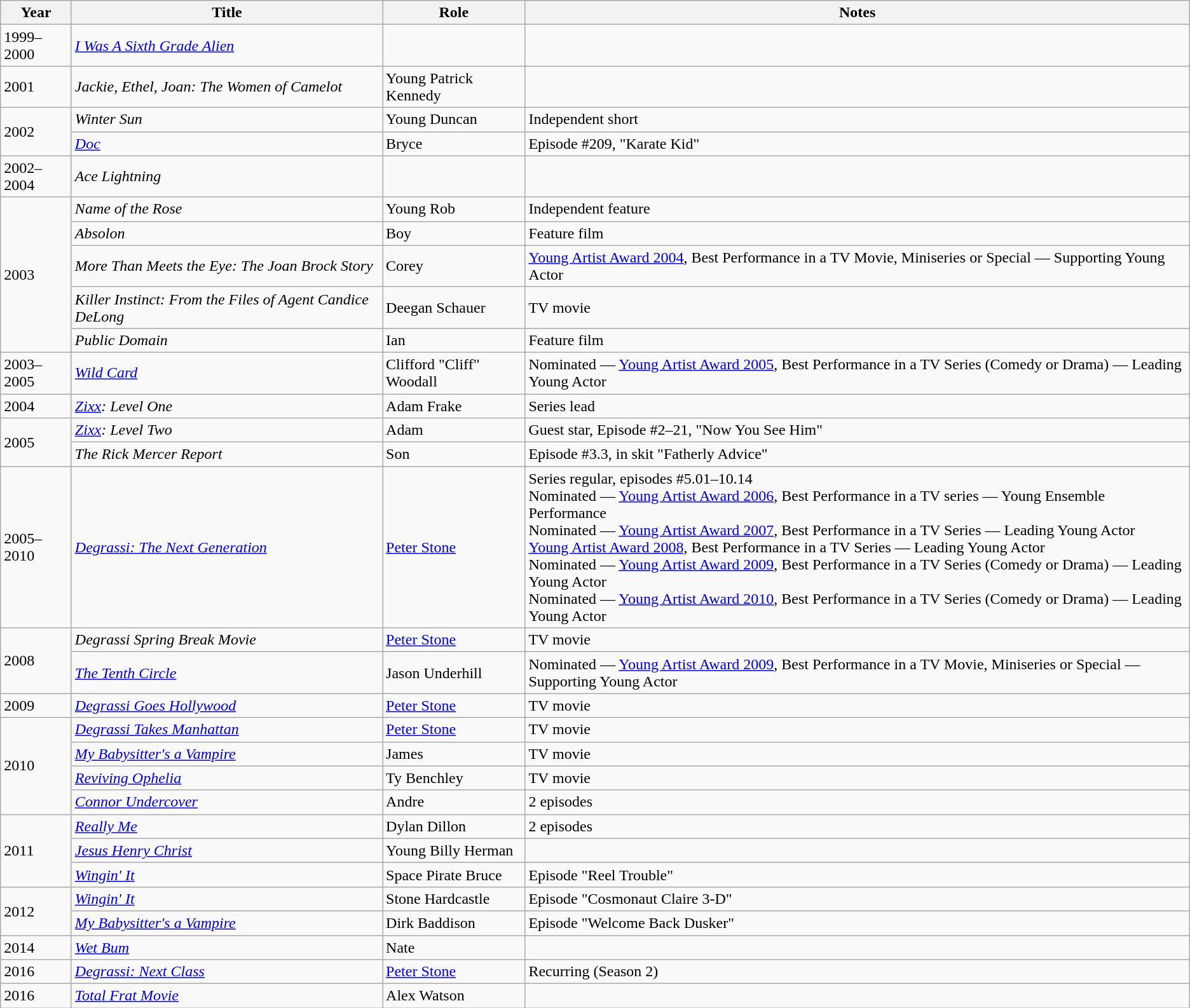<table class="wikitable sortable">
<tr>
<th>Year</th>
<th>Title</th>
<th>Role</th>
<th class="unsortable">Notes</th>
</tr>
<tr>
<td>1999–2000</td>
<td><em><a href='#'>I Was A Sixth Grade Alien</a></em></td>
<td></td>
<td></td>
</tr>
<tr>
<td>2001</td>
<td><em>Jackie, Ethel, Joan: The Women of Camelot</em></td>
<td>Young Patrick Kennedy</td>
<td></td>
</tr>
<tr>
<td rowspan="2">2002</td>
<td><em>Winter Sun</em></td>
<td>Young Duncan</td>
<td>Independent short</td>
</tr>
<tr>
<td><em><a href='#'>Doc</a></em></td>
<td>Bryce</td>
<td>Episode #209, "Karate Kid"</td>
</tr>
<tr>
<td>2002–2004</td>
<td><em>Ace Lightning</em></td>
<td></td>
<td></td>
</tr>
<tr>
<td rowspan="5">2003</td>
<td><em>Name of the Rose</em></td>
<td>Young Rob</td>
<td>Independent feature</td>
</tr>
<tr>
<td><em>Absolon</em></td>
<td>Boy</td>
<td>Feature film</td>
</tr>
<tr>
<td><em>More Than Meets the Eye: The Joan Brock Story</em></td>
<td>Corey</td>
<td><a href='#'>Young Artist Award 2004</a>, Best Performance in a TV Movie, Miniseries or Special — Supporting Young Actor</td>
</tr>
<tr>
<td><em>Killer Instinct: From the Files of Agent Candice DeLong</em></td>
<td>Deegan Schauer</td>
<td>TV movie</td>
</tr>
<tr>
<td><em>Public Domain</em></td>
<td>Ian</td>
<td>Feature film</td>
</tr>
<tr>
<td>2003–2005</td>
<td><em><a href='#'>Wild Card</a></em></td>
<td>Clifford "Cliff" Woodall</td>
<td>Nominated — <a href='#'>Young Artist Award 2005</a>, Best Performance in a TV Series (Comedy or Drama) — Leading Young Actor</td>
</tr>
<tr>
<td>2004</td>
<td><em><a href='#'>Zixx</a>: Level One</em></td>
<td>Adam Frake</td>
<td>Series lead</td>
</tr>
<tr>
<td rowspan="2">2005</td>
<td><em><a href='#'>Zixx</a>: Level Two</em></td>
<td>Adam</td>
<td>Guest star, Episode #2–21, "Now You See Him"</td>
</tr>
<tr>
<td data-sort-value="Rick Mercer Report, The"><em>The Rick Mercer Report</em></td>
<td>Son</td>
<td>Episode #3.3, in skit "Fatherly Advice"</td>
</tr>
<tr>
<td>2005–2010</td>
<td><em><a href='#'>Degrassi: The Next Generation</a></em></td>
<td><a href='#'>Peter Stone</a></td>
<td>Series regular, episodes #5.01–10.14<br>Nominated — <a href='#'>Young Artist Award 2006</a>, Best Performance in a TV series — Young Ensemble Performance<br>Nominated — <a href='#'>Young Artist Award 2007</a>, Best Performance in a TV Series — Leading Young Actor<br><a href='#'>Young Artist Award 2008</a>, Best Performance in a TV Series — Leading Young Actor<br>Nominated — <a href='#'>Young Artist Award 2009</a>, Best Performance in a TV Series (Comedy or Drama) — Leading Young Actor<br>Nominated — <a href='#'>Young Artist Award 2010</a>, Best Performance in a TV Series (Comedy or Drama) — Leading Young Actor</td>
</tr>
<tr>
<td rowspan="2">2008</td>
<td><em>Degrassi Spring Break Movie</em></td>
<td><a href='#'>Peter Stone</a></td>
<td>TV movie</td>
</tr>
<tr>
<td data-sort-value="Tenth Circle, The"><em><a href='#'>The Tenth Circle</a></em></td>
<td>Jason Underhill</td>
<td>Nominated — <a href='#'>Young Artist Award 2009</a>, Best Performance in a TV Movie, Miniseries or Special — Supporting Young Actor</td>
</tr>
<tr>
<td>2009</td>
<td><em><a href='#'>Degrassi Goes Hollywood</a></em></td>
<td><a href='#'>Peter Stone</a></td>
<td>TV movie</td>
</tr>
<tr>
<td rowspan="4">2010</td>
<td><em><a href='#'>Degrassi Takes Manhattan</a></em></td>
<td><a href='#'>Peter Stone</a></td>
<td>TV movie</td>
</tr>
<tr>
<td><em><a href='#'>My Babysitter's a Vampire</a></em></td>
<td>James</td>
<td>TV movie</td>
</tr>
<tr>
<td><a href='#'><em>Reviving Ophelia</em></a></td>
<td>Ty Benchley</td>
<td>TV movie</td>
</tr>
<tr>
<td><em><a href='#'>Connor Undercover</a></em></td>
<td>Andre</td>
<td>2 episodes</td>
</tr>
<tr>
<td rowspan="3">2011</td>
<td><em><a href='#'>Really Me</a></em></td>
<td>Dylan Dillon</td>
<td>2 episodes</td>
</tr>
<tr>
<td><em><a href='#'>Jesus Henry Christ</a></em></td>
<td>Young Billy Herman</td>
<td></td>
</tr>
<tr>
<td><em><a href='#'>Wingin' It</a></em></td>
<td>Space Pirate Bruce</td>
<td>Episode "Reel Trouble"</td>
</tr>
<tr>
<td rowspan="2">2012</td>
<td><em><a href='#'>Wingin' It</a></em></td>
<td>Stone Hardcastle</td>
<td>Episode "Cosmonaut Claire 3-D"</td>
</tr>
<tr>
<td><em><a href='#'>My Babysitter's a Vampire</a></em></td>
<td>Dirk Baddison</td>
<td>Episode "Welcome Back Dusker"</td>
</tr>
<tr>
<td>2014</td>
<td><em><a href='#'>Wet Bum</a></em></td>
<td>Nate</td>
<td></td>
</tr>
<tr>
<td>2016</td>
<td><em><a href='#'>Degrassi: Next Class</a></em></td>
<td><a href='#'>Peter Stone</a></td>
<td>Recurring (Season 2)</td>
</tr>
<tr>
<td>2016</td>
<td><em><a href='#'>Total Frat Movie</a></em></td>
<td>Alex Watson</td>
<td></td>
</tr>
</table>
